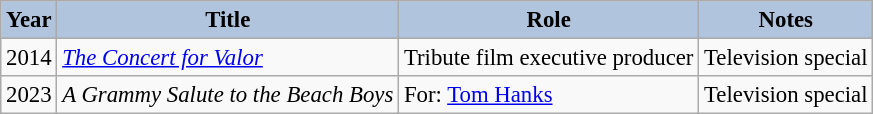<table class="wikitable" style="font-size:95%;">
<tr>
<th style="background:#B0C4DE;">Year</th>
<th style="background:#B0C4DE;">Title</th>
<th style="background:#B0C4DE;">Role</th>
<th style="background:#B0C4DE;">Notes</th>
</tr>
<tr>
<td>2014</td>
<td><em><a href='#'>The Concert for Valor</a></em></td>
<td>Tribute film executive producer</td>
<td>Television special</td>
</tr>
<tr>
<td>2023</td>
<td><em>A Grammy Salute to the Beach Boys</em></td>
<td>For: <a href='#'>Tom Hanks</a></td>
<td>Television special</td>
</tr>
</table>
